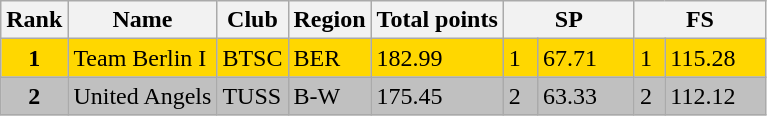<table class="wikitable">
<tr>
<th>Rank</th>
<th>Name</th>
<th>Club</th>
<th>Region</th>
<th>Total points</th>
<th colspan="2" width="80px">SP</th>
<th colspan="2" width="80px">FS</th>
</tr>
<tr bgcolor="gold">
<td align="center"><strong>1</strong></td>
<td>Team Berlin I</td>
<td>BTSC</td>
<td>BER</td>
<td>182.99</td>
<td>1</td>
<td>67.71</td>
<td>1</td>
<td>115.28</td>
</tr>
<tr bgcolor="silver">
<td align="center"><strong>2</strong></td>
<td>United Angels</td>
<td>TUSS</td>
<td>B-W</td>
<td>175.45</td>
<td>2</td>
<td>63.33</td>
<td>2</td>
<td>112.12</td>
</tr>
</table>
